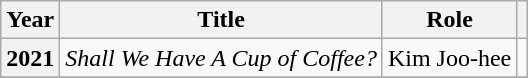<table class="wikitable sortable plainrowheaders">
<tr>
<th scope="col">Year</th>
<th scope="col">Title</th>
<th scope="col">Role</th>
<th scope="col" class="unsortable"></th>
</tr>
<tr>
<th scope="row">2021</th>
<td><em>Shall We Have A Cup of Coffee?</em></td>
<td>Kim Joo-hee</td>
<td style="text-align:center"></td>
</tr>
<tr>
</tr>
</table>
